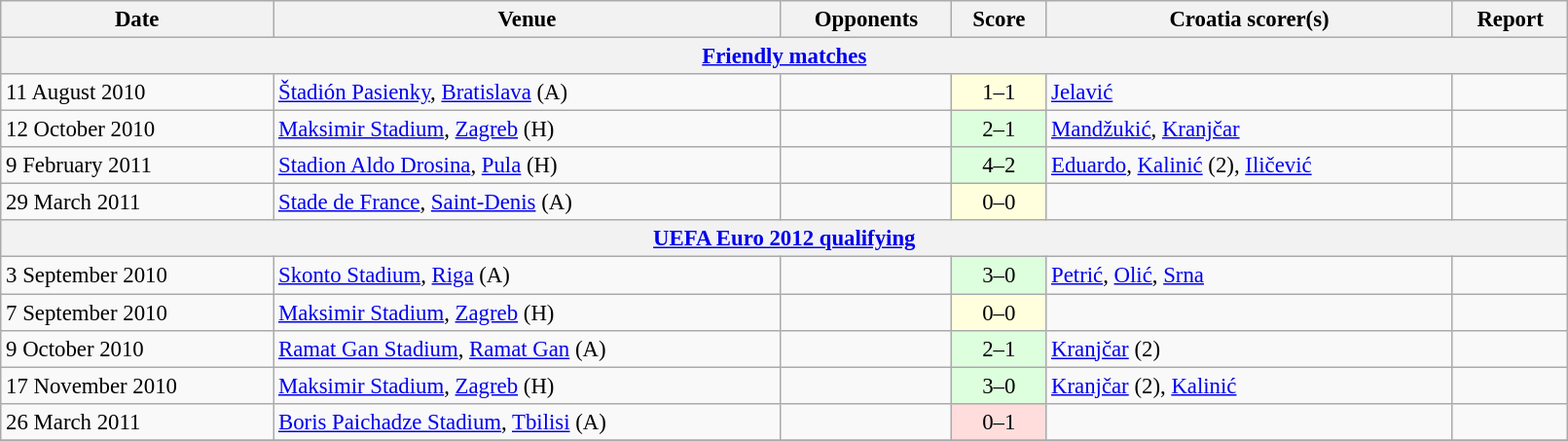<table class="wikitable" width=85%; style="font-size:95%;">
<tr>
<th>Date</th>
<th>Venue</th>
<th>Opponents</th>
<th>Score</th>
<th>Croatia scorer(s)</th>
<th>Report</th>
</tr>
<tr>
<th colspan=7><a href='#'>Friendly matches</a></th>
</tr>
<tr>
<td>11 August 2010</td>
<td><a href='#'>Štadión Pasienky</a>, <a href='#'>Bratislava</a> (A)</td>
<td></td>
<td align=center bgcolor=ffffdd>1–1</td>
<td><a href='#'>Jelavić</a></td>
<td></td>
</tr>
<tr>
<td>12 October 2010</td>
<td><a href='#'>Maksimir Stadium</a>, <a href='#'>Zagreb</a> (H)</td>
<td></td>
<td align=center bgcolor=ddffdd>2–1</td>
<td><a href='#'>Mandžukić</a>, <a href='#'>Kranjčar</a></td>
<td></td>
</tr>
<tr>
<td>9 February 2011</td>
<td><a href='#'>Stadion Aldo Drosina</a>, <a href='#'>Pula</a> (H)</td>
<td></td>
<td align=center bgcolor=ddffdd>4–2</td>
<td><a href='#'>Eduardo</a>, <a href='#'>Kalinić</a> (2),  <a href='#'>Iličević</a></td>
<td></td>
</tr>
<tr>
<td>29 March 2011</td>
<td><a href='#'>Stade de France</a>, <a href='#'>Saint-Denis</a> (A)</td>
<td></td>
<td align=center bgcolor=ffffdd>0–0</td>
<td></td>
<td></td>
</tr>
<tr>
<th colspan=7><a href='#'>UEFA Euro 2012 qualifying</a></th>
</tr>
<tr>
<td>3 September 2010</td>
<td><a href='#'>Skonto Stadium</a>, <a href='#'>Riga</a> (A)</td>
<td></td>
<td align=center bgcolor=ddffdd>3–0</td>
<td><a href='#'>Petrić</a>, <a href='#'>Olić</a>, <a href='#'>Srna</a></td>
<td></td>
</tr>
<tr>
<td>7 September 2010</td>
<td><a href='#'>Maksimir Stadium</a>, <a href='#'>Zagreb</a> (H)</td>
<td></td>
<td align=center bgcolor=ffffdd>0–0</td>
<td></td>
<td></td>
</tr>
<tr>
<td>9 October 2010</td>
<td><a href='#'>Ramat Gan Stadium</a>, <a href='#'>Ramat Gan</a> (A)</td>
<td></td>
<td align=center bgcolor=ddffdd>2–1</td>
<td><a href='#'>Kranjčar</a> (2)</td>
<td></td>
</tr>
<tr>
<td>17 November 2010</td>
<td><a href='#'>Maksimir Stadium</a>, <a href='#'>Zagreb</a> (H)</td>
<td></td>
<td align=center bgcolor=ddffdd>3–0</td>
<td><a href='#'>Kranjčar</a> (2), <a href='#'>Kalinić</a></td>
<td></td>
</tr>
<tr>
<td>26 March 2011</td>
<td><a href='#'>Boris Paichadze Stadium</a>, <a href='#'>Tbilisi</a> (A)</td>
<td></td>
<td align=center bgcolor=ffdddd>0–1</td>
<td></td>
<td></td>
</tr>
<tr>
</tr>
</table>
